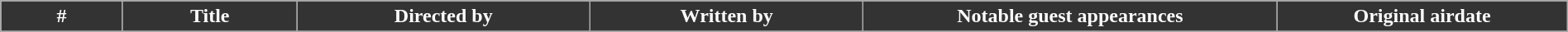<table class="wikitable plainrowheaders" style="background: #FFFFFF; width:100%;">
<tr>
<th style="background-color:#333333; color:#FFFFFF;" width="20">#</th>
<th style="background-color:#333333; color:#FFFFFF;" width="20">Title</th>
<th style="background-color:#333333; color:#FFFFFF;" width="20">Directed by</th>
<th style="background-color:#333333; color:#FFFFFF;" width="20">Written by</th>
<th style="background-color:#333333; color:#FFFFFF;" width="20">Notable guest appearances</th>
<th style="background-color:#333333; color:#FFFFFF;" width="20">Original airdate</th>
</tr>
<tr>
</tr>
</table>
